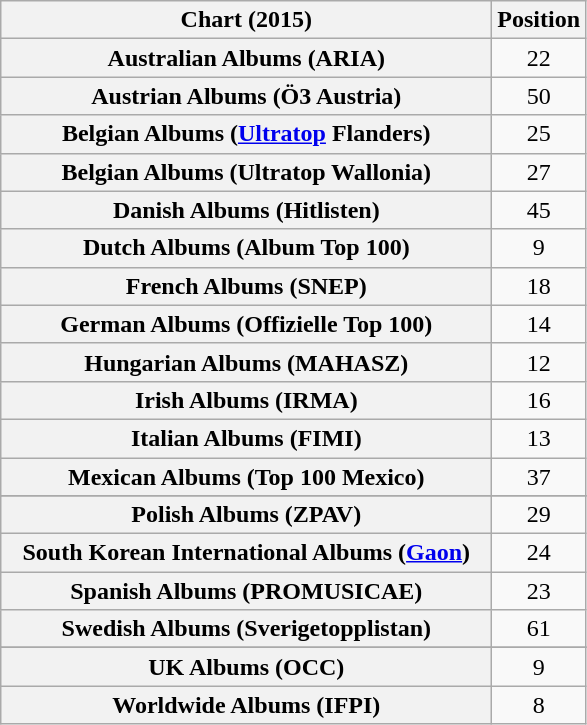<table class="wikitable sortable plainrowheaders" style="text-align:center">
<tr>
<th scope="col" style="width:20em;">Chart (2015)</th>
<th scope="col">Position</th>
</tr>
<tr>
<th scope="row">Australian Albums (ARIA)</th>
<td>22</td>
</tr>
<tr>
<th scope="row">Austrian Albums (Ö3 Austria)</th>
<td>50</td>
</tr>
<tr>
<th scope="row">Belgian Albums (<a href='#'>Ultratop</a> Flanders)</th>
<td>25</td>
</tr>
<tr>
<th scope="row">Belgian Albums (Ultratop Wallonia)</th>
<td>27</td>
</tr>
<tr>
<th scope="row">Danish Albums (Hitlisten)</th>
<td>45</td>
</tr>
<tr>
<th scope="row">Dutch Albums (Album Top 100)</th>
<td>9</td>
</tr>
<tr>
<th scope="row">French Albums (SNEP)</th>
<td>18</td>
</tr>
<tr>
<th scope="row">German Albums (Offizielle Top 100)</th>
<td>14</td>
</tr>
<tr>
<th scope="row">Hungarian Albums (MAHASZ)</th>
<td>12</td>
</tr>
<tr>
<th scope="row">Irish Albums (IRMA)</th>
<td>16</td>
</tr>
<tr>
<th scope="row">Italian Albums (FIMI)</th>
<td>13</td>
</tr>
<tr>
<th scope="row">Mexican Albums (Top 100 Mexico)</th>
<td>37</td>
</tr>
<tr>
</tr>
<tr>
<th scope="row">Polish Albums (ZPAV)</th>
<td>29</td>
</tr>
<tr>
<th scope="row">South Korean International Albums (<a href='#'>Gaon</a>)</th>
<td>24</td>
</tr>
<tr>
<th scope="row">Spanish Albums (PROMUSICAE)</th>
<td>23</td>
</tr>
<tr>
<th scope="row">Swedish Albums (Sverigetopplistan)</th>
<td>61</td>
</tr>
<tr>
</tr>
<tr>
<th scope="row">UK Albums (OCC)</th>
<td>9</td>
</tr>
<tr>
<th scope="row">Worldwide Albums (IFPI)</th>
<td>8</td>
</tr>
</table>
